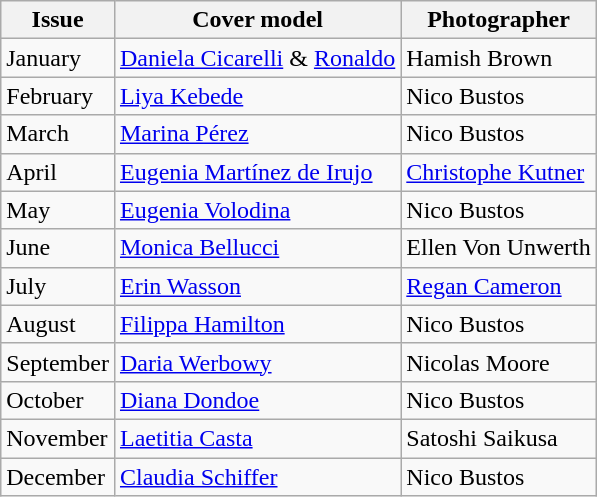<table class="wikitable">
<tr>
<th>Issue</th>
<th>Cover model</th>
<th>Photographer</th>
</tr>
<tr>
<td>January</td>
<td><a href='#'>Daniela Cicarelli</a> & <a href='#'>Ronaldo</a></td>
<td>Hamish Brown</td>
</tr>
<tr>
<td>February</td>
<td><a href='#'>Liya Kebede</a></td>
<td>Nico Bustos</td>
</tr>
<tr>
<td>March</td>
<td><a href='#'>Marina Pérez</a></td>
<td>Nico Bustos</td>
</tr>
<tr>
<td>April</td>
<td><a href='#'>Eugenia Martínez de Irujo</a></td>
<td><a href='#'>Christophe Kutner</a></td>
</tr>
<tr>
<td>May</td>
<td><a href='#'>Eugenia Volodina</a></td>
<td>Nico Bustos</td>
</tr>
<tr>
<td>June</td>
<td><a href='#'>Monica Bellucci</a></td>
<td>Ellen Von Unwerth</td>
</tr>
<tr>
<td>July</td>
<td><a href='#'>Erin Wasson</a></td>
<td><a href='#'>Regan Cameron</a></td>
</tr>
<tr>
<td>August</td>
<td><a href='#'>Filippa Hamilton</a></td>
<td>Nico Bustos</td>
</tr>
<tr>
<td>September</td>
<td><a href='#'>Daria Werbowy</a></td>
<td>Nicolas Moore</td>
</tr>
<tr>
<td>October</td>
<td><a href='#'>Diana Dondoe</a></td>
<td>Nico Bustos</td>
</tr>
<tr>
<td>November</td>
<td><a href='#'>Laetitia Casta</a></td>
<td>Satoshi Saikusa</td>
</tr>
<tr>
<td>December</td>
<td><a href='#'>Claudia Schiffer</a></td>
<td>Nico Bustos</td>
</tr>
</table>
